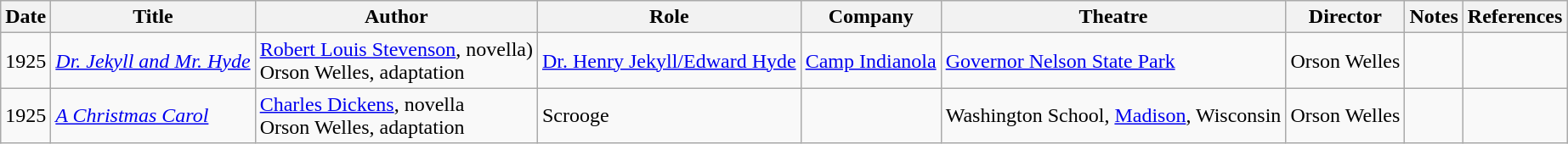<table class="wikitable">
<tr>
<th>Date</th>
<th>Title</th>
<th>Author</th>
<th>Role</th>
<th>Company</th>
<th>Theatre</th>
<th>Director</th>
<th>Notes</th>
<th>References</th>
</tr>
<tr>
<td>1925</td>
<td><em><a href='#'>Dr. Jekyll and Mr. Hyde</a></em></td>
<td><a href='#'>Robert Louis Stevenson</a>, novella)<br>Orson Welles, adaptation</td>
<td><a href='#'>Dr. Henry Jekyll/Edward Hyde</a></td>
<td><a href='#'>Camp Indianola</a></td>
<td><a href='#'>Governor Nelson State Park</a></td>
<td>Orson Welles</td>
<td></td>
<td></td>
</tr>
<tr>
<td>1925</td>
<td><em><a href='#'>A Christmas Carol</a></em></td>
<td><a href='#'>Charles Dickens</a>, novella<br>Orson Welles, adaptation</td>
<td>Scrooge</td>
<td></td>
<td>Washington School, <a href='#'>Madison</a>, Wisconsin</td>
<td>Orson Welles</td>
<td></td>
<td></td>
</tr>
</table>
